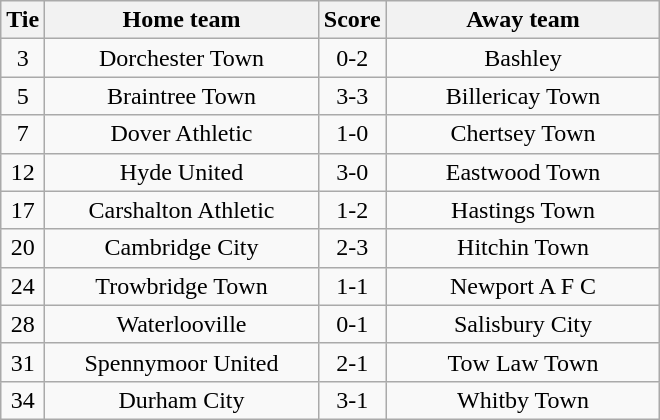<table class="wikitable" style="text-align:center;">
<tr>
<th width=20>Tie</th>
<th width=175>Home team</th>
<th width=20>Score</th>
<th width=175>Away team</th>
</tr>
<tr>
<td>3</td>
<td>Dorchester Town</td>
<td>0-2</td>
<td>Bashley</td>
</tr>
<tr>
<td>5</td>
<td>Braintree Town</td>
<td>3-3</td>
<td>Billericay Town</td>
</tr>
<tr>
<td>7</td>
<td>Dover Athletic</td>
<td>1-0</td>
<td>Chertsey Town</td>
</tr>
<tr>
<td>12</td>
<td>Hyde United</td>
<td>3-0</td>
<td>Eastwood Town</td>
</tr>
<tr>
<td>17</td>
<td>Carshalton Athletic</td>
<td>1-2</td>
<td>Hastings Town</td>
</tr>
<tr>
<td>20</td>
<td>Cambridge City</td>
<td>2-3</td>
<td>Hitchin Town</td>
</tr>
<tr>
<td>24</td>
<td>Trowbridge Town</td>
<td>1-1</td>
<td>Newport A F C</td>
</tr>
<tr>
<td>28</td>
<td>Waterlooville</td>
<td>0-1</td>
<td>Salisbury City</td>
</tr>
<tr>
<td>31</td>
<td>Spennymoor United</td>
<td>2-1</td>
<td>Tow Law Town</td>
</tr>
<tr>
<td>34</td>
<td>Durham City</td>
<td>3-1</td>
<td>Whitby Town</td>
</tr>
</table>
